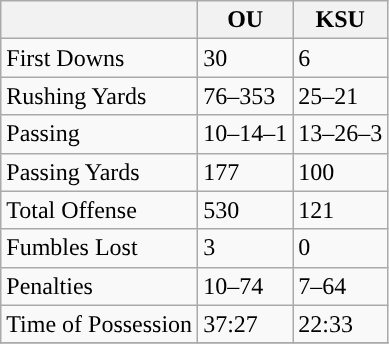<table class="wikitable">
<tr>
<th></th>
<th>OU</th>
<th>KSU</th>
</tr>
<tr>
<td>First Downs</td>
<td>30</td>
<td>6</td>
</tr>
<tr>
<td>Rushing Yards</td>
<td>76–353</td>
<td>25–21</td>
</tr>
<tr>
<td>Passing</td>
<td>10–14–1</td>
<td>13–26–3</td>
</tr>
<tr>
<td>Passing Yards</td>
<td>177</td>
<td>100</td>
</tr>
<tr>
<td>Total Offense</td>
<td>530</td>
<td>121</td>
</tr>
<tr>
<td>Fumbles Lost</td>
<td>3</td>
<td>0</td>
</tr>
<tr>
<td>Penalties</td>
<td>10–74</td>
<td>7–64</td>
</tr>
<tr>
<td>Time of Possession</td>
<td>37:27</td>
<td>22:33</td>
</tr>
<tr>
</tr>
</table>
